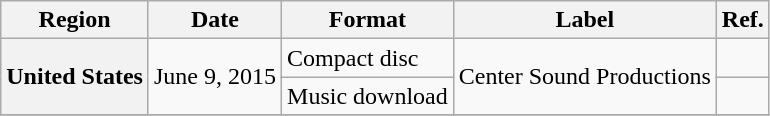<table class="wikitable plainrowheaders">
<tr>
<th scope="col">Region</th>
<th scope="col">Date</th>
<th scope="col">Format</th>
<th scope="col">Label</th>
<th scope="col">Ref.</th>
</tr>
<tr>
<th scope="row" rowspan="2">United States</th>
<td rowspan="2">June 9, 2015</td>
<td>Compact disc</td>
<td rowspan="2">Center Sound Productions</td>
<td></td>
</tr>
<tr>
<td>Music download</td>
<td></td>
</tr>
<tr>
</tr>
</table>
